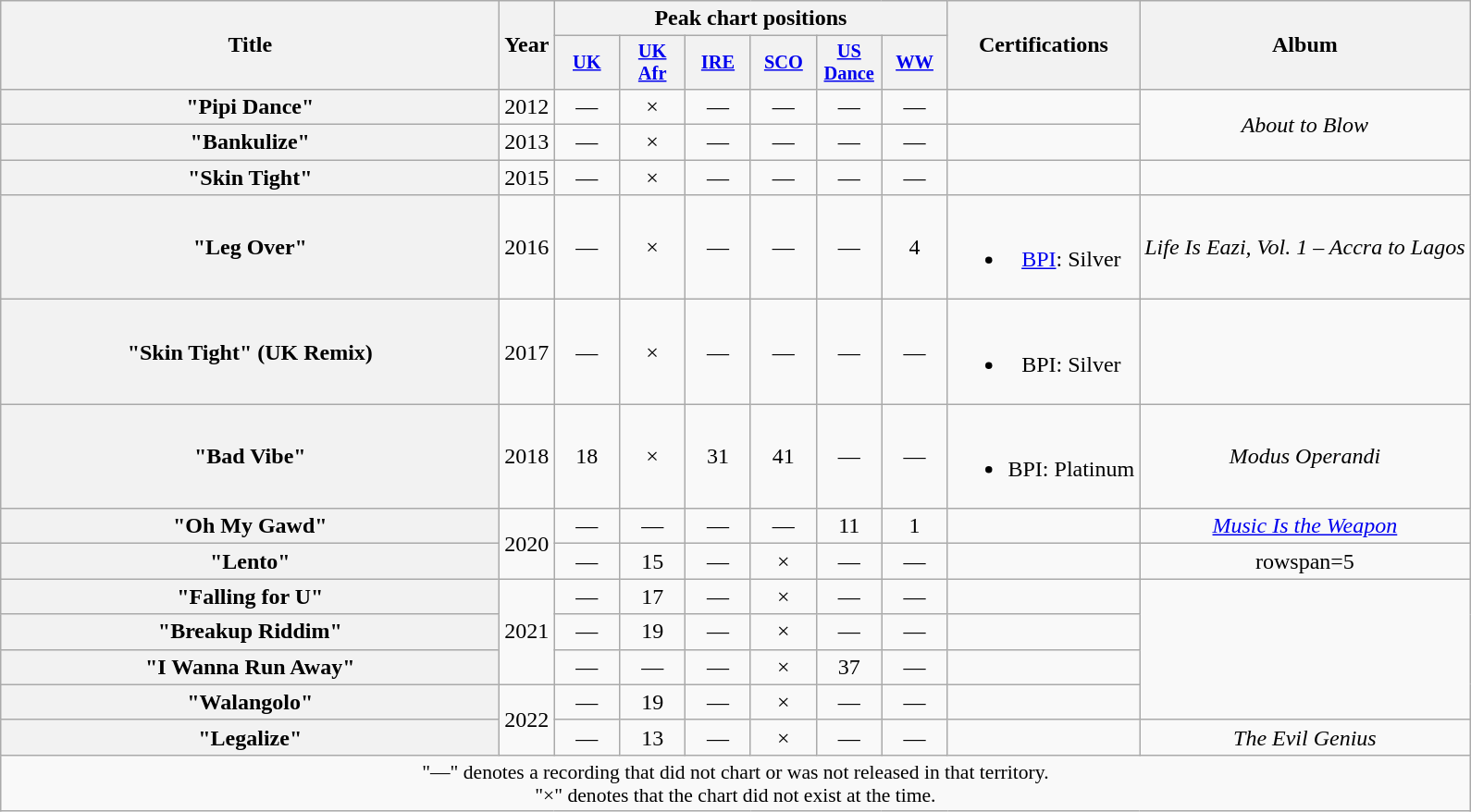<table class="wikitable plainrowheaders" style="text-align:center;">
<tr>
<th scope="col" rowspan="2" style="width:22em;">Title</th>
<th scope="col" rowspan="2">Year</th>
<th scope="col" colspan="6">Peak chart positions</th>
<th scope="col" rowspan="2">Certifications</th>
<th scope="col" rowspan="2">Album</th>
</tr>
<tr>
<th scope="col" style="width:3em;font-size:85%;"><a href='#'>UK</a><br></th>
<th scope="col" style="width:3em;font-size:85%;"><a href='#'>UK<br>Afr</a><br></th>
<th scope="col" style="width:3em;font-size:85%;"><a href='#'>IRE</a><br></th>
<th scope="col" style="width:3em;font-size:85%;"><a href='#'>SCO</a><br></th>
<th scope="col" style="width:3em;font-size:85%;"><a href='#'>US<br>Dance</a><br></th>
<th scope="col" style="width:3em;font-size:85%;"><a href='#'>WW</a><br></th>
</tr>
<tr>
<th scope="row">"Pipi Dance"</th>
<td>2012</td>
<td>—</td>
<td>×</td>
<td>—</td>
<td>—</td>
<td>—</td>
<td>—</td>
<td></td>
<td rowspan=2><em>About to Blow</em></td>
</tr>
<tr>
<th scope="row">"Bankulize"</th>
<td>2013</td>
<td>—</td>
<td>×</td>
<td>—</td>
<td>—</td>
<td>—</td>
<td>—</td>
<td></td>
</tr>
<tr>
<th scope="row">"Skin Tight"<br></th>
<td>2015</td>
<td>—</td>
<td>×</td>
<td>—</td>
<td>—</td>
<td>—</td>
<td>—</td>
<td></td>
<td></td>
</tr>
<tr>
<th scope="row">"Leg Over"</th>
<td>2016</td>
<td>—</td>
<td>×</td>
<td>—</td>
<td>—</td>
<td>—</td>
<td>4</td>
<td><br><ul><li><a href='#'>BPI</a>: Silver</li></ul></td>
<td><em>Life Is Eazi, Vol. 1 – Accra to Lagos</em></td>
</tr>
<tr>
<th scope="row">"Skin Tight" (UK Remix)<br></th>
<td>2017</td>
<td>—</td>
<td>×</td>
<td>—</td>
<td>—</td>
<td>—</td>
<td>—</td>
<td><br><ul><li>BPI: Silver</li></ul></td>
<td></td>
</tr>
<tr>
<th scope="row">"Bad Vibe"<br></th>
<td>2018</td>
<td>18</td>
<td>×</td>
<td>31</td>
<td>41</td>
<td>—</td>
<td>—</td>
<td><br><ul><li>BPI: Platinum</li></ul></td>
<td><em>Modus Operandi</em></td>
</tr>
<tr>
<th scope="row">"Oh My Gawd"<br></th>
<td rowspan = 2>2020</td>
<td>—</td>
<td>—</td>
<td>—</td>
<td>—</td>
<td>11</td>
<td>1</td>
<td></td>
<td><em><a href='#'>Music Is the Weapon</a></em></td>
</tr>
<tr>
<th scope="row">"Lento"<br></th>
<td>—</td>
<td>15</td>
<td>—</td>
<td>×</td>
<td>—</td>
<td>—</td>
<td></td>
<td>rowspan=5 </td>
</tr>
<tr>
<th scope="row">"Falling for U"<br></th>
<td rowspan=3>2021</td>
<td>—</td>
<td>17</td>
<td>—</td>
<td>×</td>
<td>—</td>
<td>—</td>
<td></td>
</tr>
<tr>
<th scope="row">"Breakup Riddim"<br></th>
<td>—</td>
<td>19</td>
<td>—</td>
<td>×</td>
<td>—</td>
<td>—</td>
<td></td>
</tr>
<tr>
<th scope="row">"I Wanna Run Away"<br></th>
<td>—</td>
<td>—</td>
<td>—</td>
<td>×</td>
<td>37</td>
<td>—</td>
<td></td>
</tr>
<tr>
<th scope="row">"Walangolo"<br></th>
<td rowspan=2>2022</td>
<td>—</td>
<td>19</td>
<td>—</td>
<td>×</td>
<td>—</td>
<td>—</td>
<td></td>
</tr>
<tr>
<th scope="row">"Legalize"</th>
<td>—</td>
<td>13</td>
<td>—</td>
<td>×</td>
<td>—</td>
<td>—</td>
<td></td>
<td><em>The Evil Genius</em></td>
</tr>
<tr>
<td colspan="12" style="font-size:90%">"—" denotes a recording that did not chart or was not released in that territory.<br>"×" denotes that the chart did not exist at the time.</td>
</tr>
</table>
